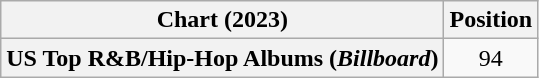<table class="wikitable sortable plainrowheaders" style="text-align:center">
<tr>
<th scope="col">Chart (2023)</th>
<th scope="col">Position</th>
</tr>
<tr>
<th scope="row">US Top R&B/Hip-Hop Albums (<em>Billboard</em>)</th>
<td>94</td>
</tr>
</table>
